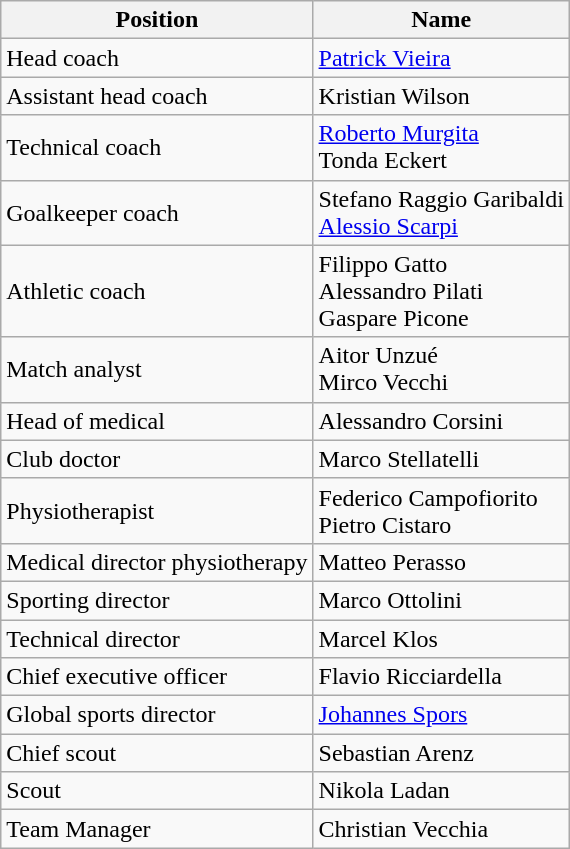<table class="wikitable">
<tr>
<th>Position</th>
<th>Name</th>
</tr>
<tr>
<td>Head  coach</td>
<td> <a href='#'>Patrick Vieira</a></td>
</tr>
<tr>
<td>Assistant head coach</td>
<td> Kristian Wilson</td>
</tr>
<tr>
<td>Technical coach</td>
<td> <a href='#'>Roberto Murgita</a> <br>  Tonda Eckert</td>
</tr>
<tr>
<td>Goalkeeper coach</td>
<td> Stefano Raggio Garibaldi <br>  <a href='#'>Alessio Scarpi</a></td>
</tr>
<tr>
<td>Athletic coach</td>
<td> Filippo Gatto <br>  Alessandro Pilati <br>  Gaspare Picone</td>
</tr>
<tr>
<td>Match analyst</td>
<td> Aitor Unzué <br>  Mirco Vecchi</td>
</tr>
<tr>
<td>Head of medical</td>
<td> Alessandro Corsini</td>
</tr>
<tr>
<td>Club doctor</td>
<td> Marco Stellatelli</td>
</tr>
<tr>
<td>Physiotherapist</td>
<td> Federico Campofiorito <br>  Pietro Cistaro</td>
</tr>
<tr>
<td>Medical director physiotherapy</td>
<td> Matteo Perasso</td>
</tr>
<tr>
<td>Sporting director</td>
<td> Marco Ottolini</td>
</tr>
<tr>
<td>Technical director</td>
<td> Marcel Klos</td>
</tr>
<tr>
<td>Chief executive officer</td>
<td> Flavio Ricciardella</td>
</tr>
<tr>
<td>Global sports director</td>
<td> <a href='#'>Johannes Spors</a></td>
</tr>
<tr>
<td>Chief scout</td>
<td> Sebastian Arenz</td>
</tr>
<tr>
<td>Scout</td>
<td> Nikola Ladan</td>
</tr>
<tr>
<td>Team Manager</td>
<td> Christian Vecchia</td>
</tr>
</table>
